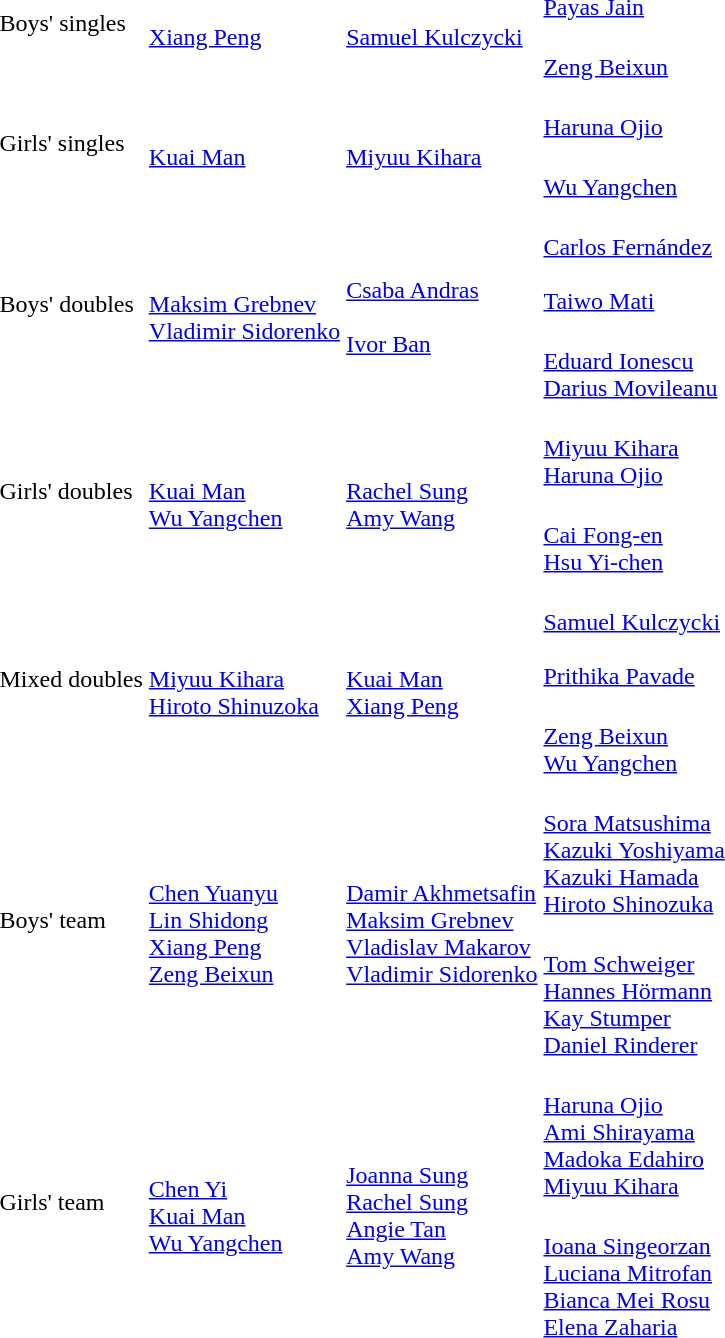<table>
<tr>
<td rowspan=2>Boys' singles</td>
<td rowspan=2><br><a href='#'>Xiang Peng</a></td>
<td rowspan=2><br><a href='#'>Samuel Kulczycki</a></td>
<td><br><a href='#'>Payas Jain</a></td>
</tr>
<tr>
<td><br><a href='#'>Zeng Beixun</a></td>
</tr>
<tr>
<td rowspan=2>Girls' singles</td>
<td rowspan=2><br><a href='#'>Kuai Man</a></td>
<td rowspan=2><br><a href='#'>Miyuu Kihara</a></td>
<td><br><a href='#'>Haruna Ojio</a></td>
</tr>
<tr>
<td><br><a href='#'>Wu Yangchen</a></td>
</tr>
<tr>
<td rowspan=2>Boys' doubles</td>
<td rowspan=2><br><a href='#'>Maksim Grebnev</a><br><a href='#'>Vladimir Sidorenko</a></td>
<td rowspan=2><br><a href='#'>Csaba Andras</a><br><br><a href='#'>Ivor Ban</a></td>
<td><br><a href='#'>Carlos Fernández</a><br><br><a href='#'>Taiwo Mati</a></td>
</tr>
<tr>
<td><br><a href='#'>Eduard Ionescu</a><br><a href='#'>Darius Movileanu</a></td>
</tr>
<tr>
<td rowspan=2>Girls' doubles</td>
<td rowspan=2><br><a href='#'>Kuai Man</a><br><a href='#'>Wu Yangchen</a></td>
<td rowspan=2><br><a href='#'>Rachel Sung</a><br><a href='#'>Amy Wang</a></td>
<td><br><a href='#'>Miyuu Kihara</a><br><a href='#'>Haruna Ojio</a></td>
</tr>
<tr>
<td><br><a href='#'>Cai Fong-en</a><br><a href='#'>Hsu Yi-chen</a></td>
</tr>
<tr>
<td rowspan=2>Mixed doubles</td>
<td rowspan=2><br><a href='#'>Miyuu Kihara</a><br><a href='#'>Hiroto Shinuzoka</a></td>
<td rowspan=2><br><a href='#'>Kuai Man</a><br><a href='#'>Xiang Peng</a></td>
<td><br><a href='#'>Samuel Kulczycki</a><br><br><a href='#'>Prithika Pavade</a></td>
</tr>
<tr>
<td><br><a href='#'>Zeng Beixun</a><br><a href='#'>Wu Yangchen</a></td>
</tr>
<tr>
<td rowspan=2>Boys' team</td>
<td rowspan=2><br><a href='#'>Chen Yuanyu</a><br><a href='#'>Lin Shidong</a><br><a href='#'>Xiang Peng</a><br><a href='#'>Zeng Beixun</a></td>
<td rowspan=2><br><a href='#'>Damir Akhmetsafin</a><br><a href='#'>Maksim Grebnev</a><br><a href='#'>Vladislav Makarov</a><br><a href='#'>Vladimir Sidorenko</a></td>
<td><br><a href='#'>Sora Matsushima</a><br><a href='#'>Kazuki Yoshiyama</a><br><a href='#'>Kazuki Hamada</a><br><a href='#'>Hiroto Shinozuka</a></td>
</tr>
<tr>
<td><br><a href='#'>Tom Schweiger</a><br><a href='#'>Hannes Hörmann</a><br><a href='#'>Kay Stumper</a><br><a href='#'>Daniel Rinderer</a></td>
</tr>
<tr>
<td rowspan=2>Girls' team</td>
<td rowspan=2><br><a href='#'>Chen Yi</a><br><a href='#'>Kuai Man</a><br><a href='#'>Wu Yangchen</a></td>
<td rowspan=2><br><a href='#'>Joanna Sung</a><br><a href='#'>Rachel Sung</a><br><a href='#'>Angie Tan</a><br><a href='#'>Amy Wang</a></td>
<td><br><a href='#'>Haruna Ojio</a><br><a href='#'>Ami Shirayama</a><br><a href='#'>Madoka Edahiro</a><br><a href='#'>Miyuu Kihara</a></td>
</tr>
<tr>
<td><br><a href='#'>Ioana Singeorzan</a><br><a href='#'>Luciana Mitrofan</a><br><a href='#'>Bianca Mei Rosu</a><br><a href='#'>Elena Zaharia</a></td>
</tr>
</table>
